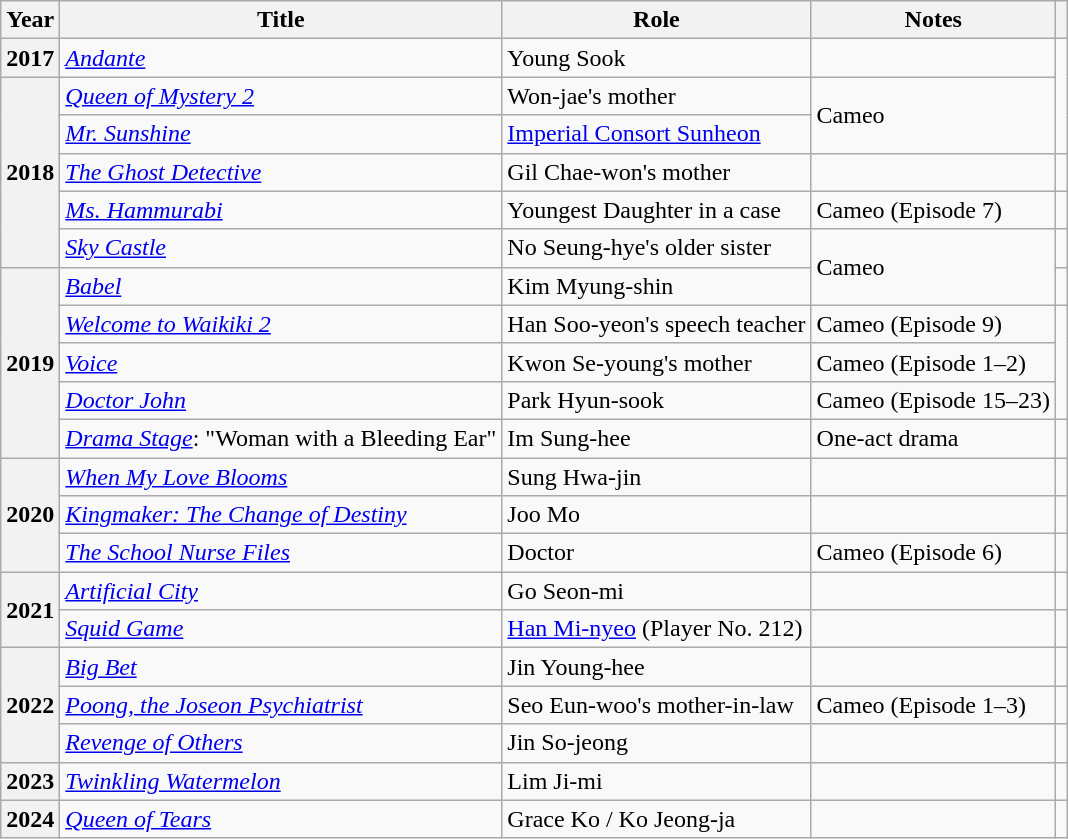<table class="wikitable plainrowheaders sortable">
<tr>
<th scope="col">Year</th>
<th scope="col">Title</th>
<th scope="col">Role</th>
<th scope="col">Notes</th>
<th scope="col" class="unsortable"></th>
</tr>
<tr>
<th scope="row">2017</th>
<td><em><a href='#'>Andante</a></em></td>
<td>Young Sook</td>
<td></td>
<td rowspan="3" style="text-align:center"></td>
</tr>
<tr>
<th scope="row" rowspan="5">2018</th>
<td><em><a href='#'>Queen of Mystery 2</a></em></td>
<td>Won-jae's mother</td>
<td rowspan="2">Cameo</td>
</tr>
<tr>
<td><em><a href='#'>Mr. Sunshine</a></em></td>
<td><a href='#'>Imperial Consort Sunheon</a></td>
</tr>
<tr>
<td><em><a href='#'>The Ghost Detective</a></em></td>
<td>Gil Chae-won's mother</td>
<td></td>
<td style="text-align:center"></td>
</tr>
<tr>
<td><em><a href='#'>Ms. Hammurabi</a></em></td>
<td>Youngest Daughter in a case</td>
<td>Cameo (Episode 7)</td>
<td style="text-align:center"></td>
</tr>
<tr>
<td><em><a href='#'>Sky Castle</a></em></td>
<td>No Seung-hye's older sister</td>
<td rowspan="2">Cameo</td>
<td style="text-align:center"></td>
</tr>
<tr>
<th scope="row" rowspan="5">2019</th>
<td><em><a href='#'>Babel</a></em></td>
<td>Kim Myung-shin</td>
<td style="text-align:center"></td>
</tr>
<tr>
<td><em><a href='#'>Welcome to Waikiki 2</a></em></td>
<td>Han Soo-yeon's speech teacher</td>
<td>Cameo (Episode 9)</td>
<td rowspan="3" style="text-align:center"></td>
</tr>
<tr>
<td><em><a href='#'>Voice</a></em></td>
<td>Kwon Se-young's mother</td>
<td>Cameo (Episode 1–2)</td>
</tr>
<tr>
<td><em><a href='#'>Doctor John</a></em></td>
<td>Park Hyun-sook</td>
<td>Cameo (Episode 15–23)</td>
</tr>
<tr>
<td><em><a href='#'>Drama Stage</a></em>: "Woman with a Bleeding Ear"</td>
<td>Im Sung-hee</td>
<td>One-act drama</td>
<td style="text-align:center"></td>
</tr>
<tr>
<th scope="row" rowspan="3">2020</th>
<td><em><a href='#'>When My Love Blooms</a></em></td>
<td>Sung Hwa-jin</td>
<td></td>
<td style="text-align:center"></td>
</tr>
<tr>
<td><em><a href='#'>Kingmaker: The Change of Destiny</a></em></td>
<td>Joo Mo</td>
<td></td>
<td style="text-align:center"></td>
</tr>
<tr>
<td><em><a href='#'>The School Nurse Files</a></em></td>
<td>Doctor</td>
<td>Cameo (Episode 6)</td>
<td style="text-align:center"></td>
</tr>
<tr>
<th scope="row" rowspan="2">2021</th>
<td><em><a href='#'>Artificial City</a></em></td>
<td>Go Seon-mi</td>
<td></td>
<td style="text-align:center"></td>
</tr>
<tr>
<td><em><a href='#'>Squid Game</a></em></td>
<td><a href='#'>Han Mi-nyeo</a> (Player No. 212)</td>
<td></td>
<td style="text-align:center"></td>
</tr>
<tr>
<th scope="row" rowspan="3">2022</th>
<td><em><a href='#'>Big Bet</a></em></td>
<td>Jin Young-hee</td>
<td></td>
<td style="text-align:center"></td>
</tr>
<tr>
<td><em><a href='#'>Poong, the Joseon Psychiatrist</a></em></td>
<td>Seo Eun-woo's mother-in-law</td>
<td>Cameo (Episode 1–3)</td>
<td style="text-align:center"></td>
</tr>
<tr>
<td><em><a href='#'>Revenge of Others</a></em></td>
<td>Jin So-jeong</td>
<td></td>
<td style="text-align:center"></td>
</tr>
<tr>
<th scope="row">2023</th>
<td><em><a href='#'>Twinkling Watermelon</a></em></td>
<td>Lim Ji-mi</td>
<td></td>
<td style="text-align:center"></td>
</tr>
<tr>
<th scope="row">2024</th>
<td><em><a href='#'>Queen of Tears</a></em></td>
<td>Grace Ko / Ko Jeong-ja</td>
<td></td>
<td style="text-align:center"></td>
</tr>
</table>
